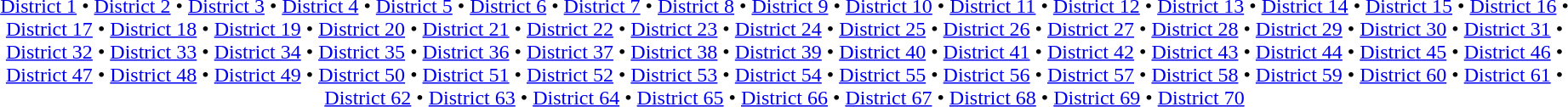<table id=toc class=toc summary=Contents>
<tr>
<td align=center><br><a href='#'>District 1</a> • <a href='#'>District 2</a> • <a href='#'>District 3</a> • <a href='#'>District 4</a> • <a href='#'>District 5</a> • <a href='#'>District 6</a> • <a href='#'>District 7</a> • <a href='#'>District 8</a> • <a href='#'>District 9</a> • <a href='#'>District 10</a> • <a href='#'>District 11</a> • <a href='#'>District 12</a> • <a href='#'>District 13</a> • <a href='#'>District 14</a> • <a href='#'>District 15</a> • <a href='#'>District 16</a> • <a href='#'>District 17</a> • <a href='#'>District 18</a> • <a href='#'>District 19</a> • <a href='#'>District 20</a> • <a href='#'>District 21</a> • <a href='#'>District 22</a> • <a href='#'>District 23</a> • <a href='#'>District 24</a> • <a href='#'>District 25</a> • <a href='#'>District 26</a> • <a href='#'>District 27</a> • <a href='#'>District 28</a> • <a href='#'>District 29</a> • <a href='#'>District 30</a> • <a href='#'>District 31</a> • <a href='#'>District 32</a> • <a href='#'>District 33</a> • <a href='#'>District 34</a> • <a href='#'>District 35</a> • <a href='#'>District 36</a> • <a href='#'>District 37</a> • <a href='#'>District 38</a> • <a href='#'>District 39</a> • <a href='#'>District 40</a> • <a href='#'>District 41</a> • <a href='#'>District 42</a> • <a href='#'>District 43</a> • <a href='#'>District 44</a> • <a href='#'>District 45</a> • <a href='#'>District 46</a> • <a href='#'>District 47</a> • <a href='#'>District 48</a> • <a href='#'>District 49</a> • <a href='#'>District 50</a> • <a href='#'>District 51</a> • <a href='#'>District 52</a> • <a href='#'>District 53</a> • <a href='#'>District 54</a> • <a href='#'>District 55</a> • <a href='#'>District 56</a> • <a href='#'>District 57</a> • <a href='#'>District 58</a> • <a href='#'>District 59</a> • <a href='#'>District 60</a> • <a href='#'>District 61</a> • <a href='#'>District 62</a> • <a href='#'>District 63</a> • <a href='#'>District 64</a> • <a href='#'>District 65</a> • <a href='#'>District 66</a> • <a href='#'>District 67</a> • <a href='#'>District 68</a> • <a href='#'>District 69</a> • <a href='#'>District 70</a></td>
</tr>
</table>
